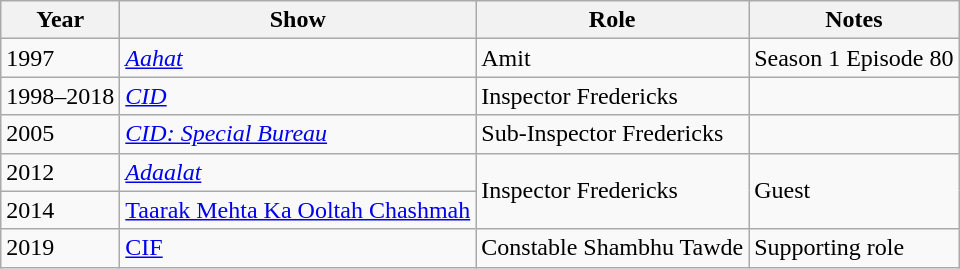<table class="wikitable sortable plainrowheaders">
<tr>
<th scope="col">Year</th>
<th scope="col">Show</th>
<th scope="col">Role</th>
<th scope="col">Notes</th>
</tr>
<tr>
<td>1997</td>
<td><em><a href='#'>Aahat</a></em></td>
<td>Amit</td>
<td>Season 1 Episode 80</td>
</tr>
<tr>
<td>1998–2018</td>
<td><em><a href='#'>CID</a></em></td>
<td>Inspector Fredericks</td>
<td></td>
</tr>
<tr>
<td>2005</td>
<td><em><a href='#'>CID: Special Bureau</a></em></td>
<td>Sub-Inspector Fredericks</td>
<td></td>
</tr>
<tr>
<td>2012</td>
<td><em><a href='#'>Adaalat</a></td>
<td rowspan="2">Inspector Fredericks</td>
<td rowspan="2">Guest</td>
</tr>
<tr>
<td>2014</td>
<td></em><a href='#'>Taarak Mehta Ka Ooltah Chashmah</a><em></td>
</tr>
<tr>
<td>2019</td>
<td></em><a href='#'>CIF</a><em></td>
<td>Constable Shambhu Tawde</td>
<td>Supporting role</td>
</tr>
</table>
